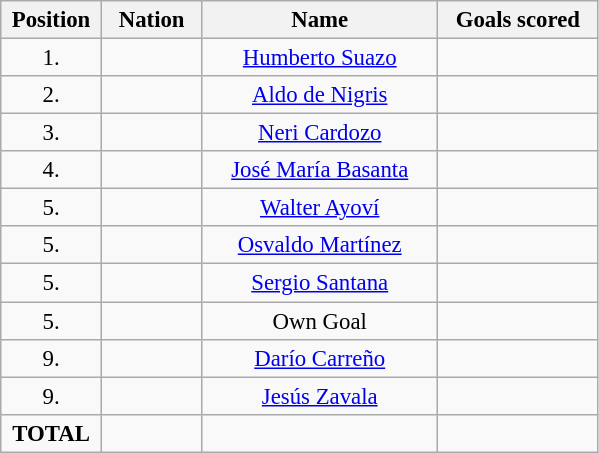<table class="wikitable" style="font-size: 95%; text-align: center;">
<tr>
<th width=60>Position</th>
<th width=60>Nation</th>
<th width=150>Name</th>
<th width=100>Goals scored</th>
</tr>
<tr>
<td>1.</td>
<td></td>
<td><a href='#'>Humberto Suazo</a></td>
<td></td>
</tr>
<tr>
<td>2.</td>
<td></td>
<td><a href='#'>Aldo de Nigris</a></td>
<td></td>
</tr>
<tr>
<td>3.</td>
<td></td>
<td><a href='#'>Neri Cardozo</a></td>
<td></td>
</tr>
<tr>
<td>4.</td>
<td></td>
<td><a href='#'>José María Basanta</a></td>
<td></td>
</tr>
<tr>
<td>5.</td>
<td></td>
<td><a href='#'>Walter Ayoví</a></td>
<td></td>
</tr>
<tr>
<td>5.</td>
<td></td>
<td><a href='#'>Osvaldo Martínez</a></td>
<td></td>
</tr>
<tr>
<td>5.</td>
<td></td>
<td><a href='#'>Sergio Santana</a></td>
<td></td>
</tr>
<tr>
<td>5.</td>
<td></td>
<td>Own Goal</td>
<td></td>
</tr>
<tr>
<td>9.</td>
<td></td>
<td><a href='#'>Darío Carreño</a></td>
<td></td>
</tr>
<tr>
<td>9.</td>
<td></td>
<td><a href='#'>Jesús Zavala</a></td>
<td></td>
</tr>
<tr>
<td><strong>TOTAL</strong></td>
<td></td>
<td></td>
<td></td>
</tr>
</table>
